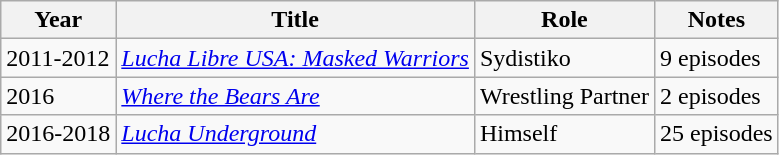<table class="wikitable">
<tr>
<th>Year</th>
<th>Title</th>
<th>Role</th>
<th>Notes</th>
</tr>
<tr>
<td>2011-2012</td>
<td><em><a href='#'>Lucha Libre USA: Masked Warriors</a></em></td>
<td>Sydistiko</td>
<td>9 episodes</td>
</tr>
<tr>
<td>2016</td>
<td><em><a href='#'>Where the Bears Are</a></em></td>
<td>Wrestling Partner</td>
<td>2 episodes</td>
</tr>
<tr>
<td>2016-2018</td>
<td><em><a href='#'>Lucha Underground</a></em></td>
<td>Himself</td>
<td>25 episodes</td>
</tr>
</table>
